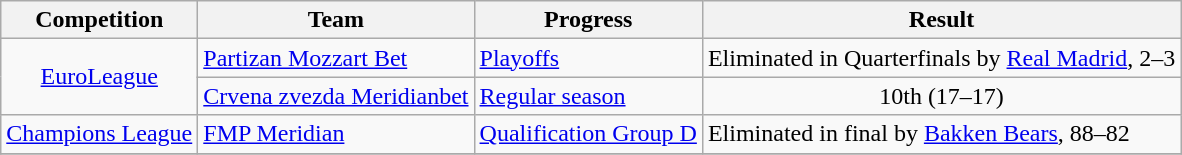<table class="wikitable">
<tr>
<th>Competition</th>
<th>Team</th>
<th>Progress</th>
<th>Result</th>
</tr>
<tr>
<td rowspan="2" align="center"><a href='#'>EuroLeague</a></td>
<td><a href='#'>Partizan Mozzart Bet</a></td>
<td><a href='#'>Playoffs</a></td>
<td align="center">Eliminated in Quarterfinals by  <a href='#'>Real Madrid</a>, 2–3</td>
</tr>
<tr>
<td><a href='#'>Crvena zvezda Meridianbet</a></td>
<td><a href='#'>Regular season</a></td>
<td align="center">10th (17–17)</td>
</tr>
<tr>
<td align="center"><a href='#'>Champions League</a></td>
<td><a href='#'>FMP Meridian</a></td>
<td><a href='#'>Qualification Group D</a></td>
<td align="left">Eliminated in final by  <a href='#'>Bakken Bears</a>, 88–82</td>
</tr>
<tr>
</tr>
</table>
